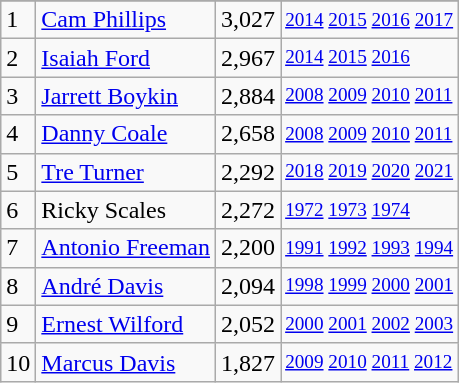<table class="wikitable">
<tr>
</tr>
<tr>
<td>1</td>
<td><a href='#'>Cam Phillips</a></td>
<td>3,027</td>
<td style="font-size:80%;"><a href='#'>2014</a> <a href='#'>2015</a> <a href='#'>2016</a> <a href='#'>2017</a></td>
</tr>
<tr>
<td>2</td>
<td><a href='#'>Isaiah Ford</a></td>
<td>2,967</td>
<td style="font-size:80%;"><a href='#'>2014</a> <a href='#'>2015</a> <a href='#'>2016</a></td>
</tr>
<tr>
<td>3</td>
<td><a href='#'>Jarrett Boykin</a></td>
<td>2,884</td>
<td style="font-size:80%;"><a href='#'>2008</a> <a href='#'>2009</a> <a href='#'>2010</a> <a href='#'>2011</a></td>
</tr>
<tr>
<td>4</td>
<td><a href='#'>Danny Coale</a></td>
<td>2,658</td>
<td style="font-size:80%;"><a href='#'>2008</a> <a href='#'>2009</a> <a href='#'>2010</a> <a href='#'>2011</a></td>
</tr>
<tr>
<td>5</td>
<td><a href='#'>Tre Turner</a></td>
<td>2,292</td>
<td style="font-size:80%;"><a href='#'>2018</a> <a href='#'>2019</a> <a href='#'>2020</a> <a href='#'>2021</a></td>
</tr>
<tr>
<td>6</td>
<td>Ricky Scales</td>
<td>2,272</td>
<td style="font-size:80%;"><a href='#'>1972</a> <a href='#'>1973</a> <a href='#'>1974</a></td>
</tr>
<tr>
<td>7</td>
<td><a href='#'>Antonio Freeman</a></td>
<td>2,200</td>
<td style="font-size:80%;"><a href='#'>1991</a> <a href='#'>1992</a> <a href='#'>1993</a> <a href='#'>1994</a></td>
</tr>
<tr>
<td>8</td>
<td><a href='#'>André Davis</a></td>
<td>2,094</td>
<td style="font-size:80%;"><a href='#'>1998</a> <a href='#'>1999</a> <a href='#'>2000</a> <a href='#'>2001</a></td>
</tr>
<tr>
<td>9</td>
<td><a href='#'>Ernest Wilford</a></td>
<td>2,052</td>
<td style="font-size:80%;"><a href='#'>2000</a> <a href='#'>2001</a> <a href='#'>2002</a> <a href='#'>2003</a></td>
</tr>
<tr>
<td>10</td>
<td><a href='#'>Marcus Davis</a></td>
<td>1,827</td>
<td style="font-size:80%;"><a href='#'>2009</a> <a href='#'>2010</a> <a href='#'>2011</a> <a href='#'>2012</a></td>
</tr>
</table>
